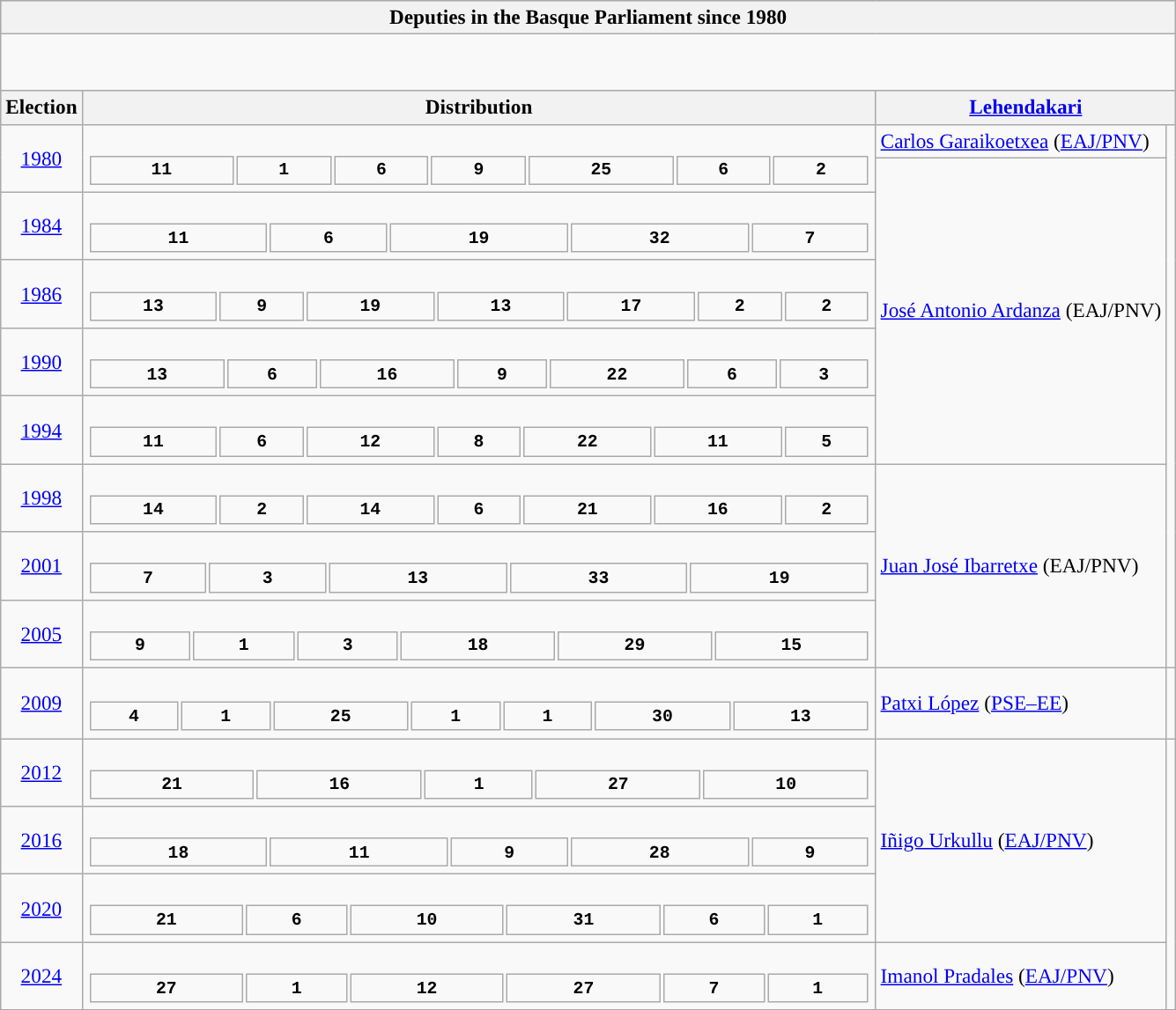<table class="wikitable" style="font-size:97%;">
<tr bgcolor="#CCCCCC">
<th colspan="4">Deputies in the Basque Parliament since 1980</th>
</tr>
<tr>
<td colspan="4"><br>























<br>
</td>
</tr>
<tr bgcolor="#CCCCCC">
<th>Election</th>
<th>Distribution</th>
<th colspan="2"><a href='#'>Lehendakari</a></th>
</tr>
<tr>
<td rowspan="2" align=center><a href='#'>1980</a></td>
<td rowspan="2"><br><table style="width:45em; font-size:85%; text-align:center; font-family:Courier New;">
<tr style="font-weight:bold">
<td style="background:">11</td>
<td style="background:">1</td>
<td style="background:">6</td>
<td style="background:">9</td>
<td style="background:">25</td>
<td style="background:">6</td>
<td style="background:">2</td>
</tr>
</table>
</td>
<td><a href='#'>Carlos Garaikoetxea</a> (<a href='#'>EAJ/PNV</a>)</td>
<td rowspan="9" style="background:"></td>
</tr>
<tr>
<td rowspan="5"><a href='#'>José Antonio Ardanza</a> (EAJ/PNV)</td>
</tr>
<tr>
<td align=center><a href='#'>1984</a></td>
<td><br><table style="width:45em; font-size:85%; text-align:center; font-family:Courier New;">
<tr style="font-weight:bold">
<td style="background:">11</td>
<td style="background:">6</td>
<td style="background:">19</td>
<td style="background:">32</td>
<td style="background:">7</td>
</tr>
</table>
</td>
</tr>
<tr>
<td align=center><a href='#'>1986</a></td>
<td><br><table style="width:45em; font-size:85%; text-align:center; font-family:Courier New;">
<tr style="font-weight:bold">
<td style="background:">13</td>
<td style="background:">9</td>
<td style="background:">19</td>
<td style="background:">13</td>
<td style="background:">17</td>
<td style="background:">2</td>
<td style="background:">2</td>
</tr>
</table>
</td>
</tr>
<tr>
<td align=center><a href='#'>1990</a></td>
<td><br><table style="width:45em; font-size:85%; text-align:center; font-family:Courier New;">
<tr style="font-weight:bold">
<td style="background:">13</td>
<td style="background:">6</td>
<td style="background:">16</td>
<td style="background:">9</td>
<td style="background:">22</td>
<td style="background:">6</td>
<td style="background:">3</td>
</tr>
</table>
</td>
</tr>
<tr>
<td align=center><a href='#'>1994</a></td>
<td><br><table style="width:45em; font-size:85%; text-align:center; font-family:Courier New;">
<tr style="font-weight:bold">
<td style="background:">11</td>
<td style="background:">6</td>
<td style="background:">12</td>
<td style="background:">8</td>
<td style="background:">22</td>
<td style="background:">11</td>
<td style="background:">5</td>
</tr>
</table>
</td>
</tr>
<tr>
<td align=center><a href='#'>1998</a></td>
<td><br><table style="width:45em; font-size:85%; text-align:center; font-family:Courier New;">
<tr style="font-weight:bold">
<td style="background:">14</td>
<td style="background:">2</td>
<td style="background:">14</td>
<td style="background:">6</td>
<td style="background:">21</td>
<td style="background:">16</td>
<td style="background:">2</td>
</tr>
</table>
</td>
<td rowspan="3"><a href='#'>Juan José Ibarretxe</a> (EAJ/PNV)</td>
</tr>
<tr>
<td align=center><a href='#'>2001</a></td>
<td><br><table style="width:45em; font-size:85%; text-align:center; font-family:Courier New;">
<tr style="font-weight:bold">
<td style="background:">7</td>
<td style="background:">3</td>
<td style="background:">13</td>
<td style="background:">33</td>
<td style="background:">19</td>
</tr>
</table>
</td>
</tr>
<tr>
<td align=center><a href='#'>2005</a></td>
<td><br><table style="width:45em; font-size:85%; text-align:center; font-family:Courier New;">
<tr style="font-weight:bold">
<td style="background:">9</td>
<td style="background:">1</td>
<td style="background:">3</td>
<td style="background:">18</td>
<td style="background:">29</td>
<td style="background:">15</td>
</tr>
</table>
</td>
</tr>
<tr>
<td align=center><a href='#'>2009</a></td>
<td><br><table style="width:45em; font-size:85%; text-align:center; font-family:Courier New;">
<tr style="font-weight:bold">
</tr>
<tr style="font-weight:bold">
<td style="background:">4</td>
<td style="background:">1</td>
<td style="background:">25</td>
<td style="background:">1</td>
<td style="background:">1</td>
<td style="background:">30</td>
<td style="background:">13</td>
</tr>
</table>
</td>
<td><a href='#'>Patxi López</a> (<a href='#'>PSE–EE</a>)</td>
<td style="background:"></td>
</tr>
<tr>
<td align=center><a href='#'>2012</a></td>
<td><br><table style="width:45em; font-size:85%; text-align:center; font-family:Courier New;">
<tr style="font-weight:bold">
<td style="background:">21</td>
<td style="background:">16</td>
<td style="background:">1</td>
<td style="background:">27</td>
<td style="background:">10</td>
</tr>
</table>
</td>
<td rowspan="3"><a href='#'>Iñigo Urkullu</a> (<a href='#'>EAJ/PNV</a>)</td>
<td rowspan="4" style="background:"></td>
</tr>
<tr>
<td align=center><a href='#'>2016</a></td>
<td><br><table style="width:45em; font-size:85%; text-align:center; font-family:Courier New;">
<tr style="font-weight:bold">
<td style="background:">18</td>
<td style="background:">11</td>
<td style="background:">9</td>
<td style="background:">28</td>
<td style="background:">9</td>
</tr>
</table>
</td>
</tr>
<tr>
<td align=center><a href='#'>2020</a></td>
<td><br><table style="width:45em; font-size:85%; text-align:center; font-family:Courier New;">
<tr style="font-weight:bold">
<td style="background:">21</td>
<td style="background:">6</td>
<td style="background:">10</td>
<td style="background:">31</td>
<td style="background:">6</td>
<td style="background:">1</td>
</tr>
</table>
</td>
</tr>
<tr>
<td align=center><a href='#'>2024</a></td>
<td><br><table style="width:45em; font-size:85%; text-align:center; font-family:Courier New;">
<tr style="font-weight:bold">
<td style="background:">27</td>
<td style="background:">1</td>
<td style="background:">12</td>
<td style="background:">27</td>
<td style="background:">7</td>
<td style="background:">1</td>
</tr>
</table>
</td>
<td><a href='#'>Imanol Pradales</a> (<a href='#'>EAJ/PNV</a>)</td>
</tr>
</table>
